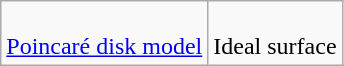<table class=wikitable>
<tr>
<td><br><a href='#'>Poincaré disk model</a></td>
<td><br>Ideal surface</td>
</tr>
</table>
